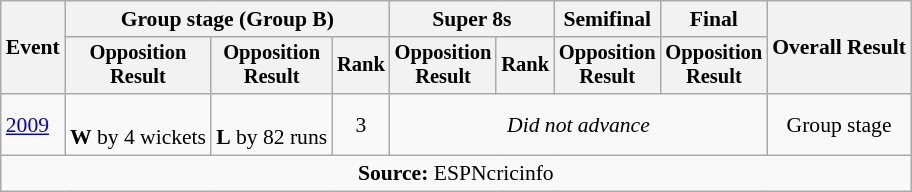<table class=wikitable style=font-size:90%;text-align:center>
<tr>
<th rowspan=2>Event</th>
<th colspan=3>Group stage (Group B)</th>
<th colspan=2>Super 8s</th>
<th>Semifinal</th>
<th>Final</th>
<th rowspan=2>Overall Result</th>
</tr>
<tr style=font-size:95%>
<th>Opposition<br>Result</th>
<th>Opposition<br>Result</th>
<th>Rank</th>
<th>Opposition<br>Result</th>
<th>Rank</th>
<th>Opposition<br>Result</th>
<th>Opposition<br>Result</th>
</tr>
<tr>
<td align=left><a href='#'>2009</a></td>
<td><br><strong>W</strong> by 4 wickets</td>
<td><br><strong>L</strong> by 82 runs</td>
<td>3</td>
<td colspan="4"><em>Did not advance</td>
<td>Group stage</td>
</tr>
<tr>
<td colspan="11"><strong>Source:</strong> ESPNcricinfo</td>
</tr>
</table>
